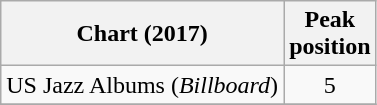<table class=wikitable>
<tr>
<th>Chart (2017)</th>
<th>Peak<br>position</th>
</tr>
<tr>
<td>US Jazz Albums (<em>Billboard</em>)</td>
<td align=center>5</td>
</tr>
<tr>
</tr>
</table>
